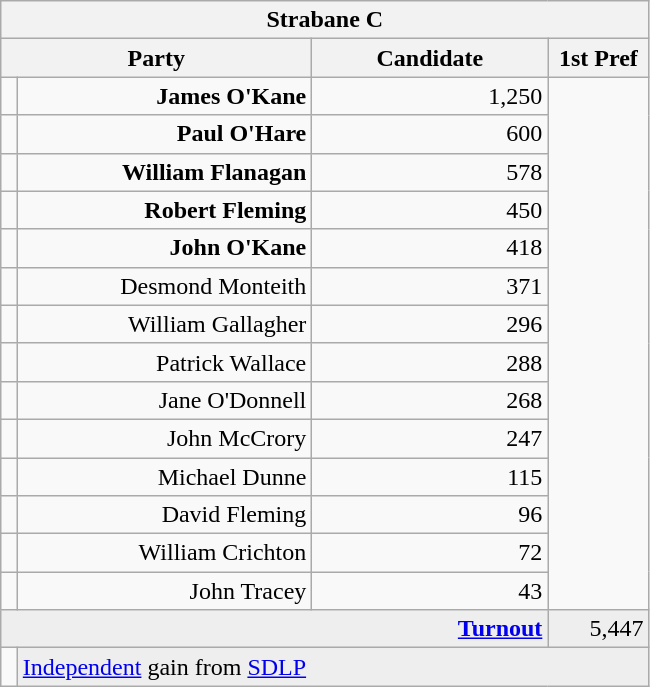<table class="wikitable">
<tr>
<th colspan="4" align="center">Strabane C</th>
</tr>
<tr>
<th colspan="2" align="center" width=200>Party</th>
<th width=150>Candidate</th>
<th width=60>1st Pref</th>
</tr>
<tr>
<td></td>
<td align="right"><strong>James O'Kane</strong></td>
<td align="right">1,250</td>
</tr>
<tr>
<td></td>
<td align="right"><strong>Paul O'Hare</strong></td>
<td align="right">600</td>
</tr>
<tr>
<td></td>
<td align="right"><strong>William Flanagan</strong></td>
<td align="right">578</td>
</tr>
<tr>
<td></td>
<td align="right"><strong>Robert Fleming</strong></td>
<td align="right">450</td>
</tr>
<tr>
<td></td>
<td align="right"><strong>John O'Kane</strong></td>
<td align="right">418</td>
</tr>
<tr>
<td></td>
<td align="right">Desmond Monteith</td>
<td align="right">371</td>
</tr>
<tr>
<td></td>
<td align="right">William Gallagher</td>
<td align="right">296</td>
</tr>
<tr>
<td></td>
<td align="right">Patrick Wallace</td>
<td align="right">288</td>
</tr>
<tr>
<td></td>
<td align="right">Jane O'Donnell</td>
<td align="right">268</td>
</tr>
<tr>
<td></td>
<td align="right">John McCrory</td>
<td align="right">247</td>
</tr>
<tr>
<td></td>
<td align="right">Michael Dunne</td>
<td align="right">115</td>
</tr>
<tr>
<td></td>
<td align="right">David Fleming</td>
<td align="right">96</td>
</tr>
<tr>
<td></td>
<td align="right">William Crichton</td>
<td align="right">72</td>
</tr>
<tr>
<td></td>
<td align="right">John Tracey</td>
<td align="right">43</td>
</tr>
<tr bgcolor="EEEEEE">
<td colspan=3 align="right"><strong><a href='#'>Turnout</a></strong></td>
<td align="right">5,447</td>
</tr>
<tr>
<td bgcolor=></td>
<td colspan=3 bgcolor="EEEEEE"><a href='#'>Independent</a> gain from <a href='#'>SDLP</a></td>
</tr>
</table>
